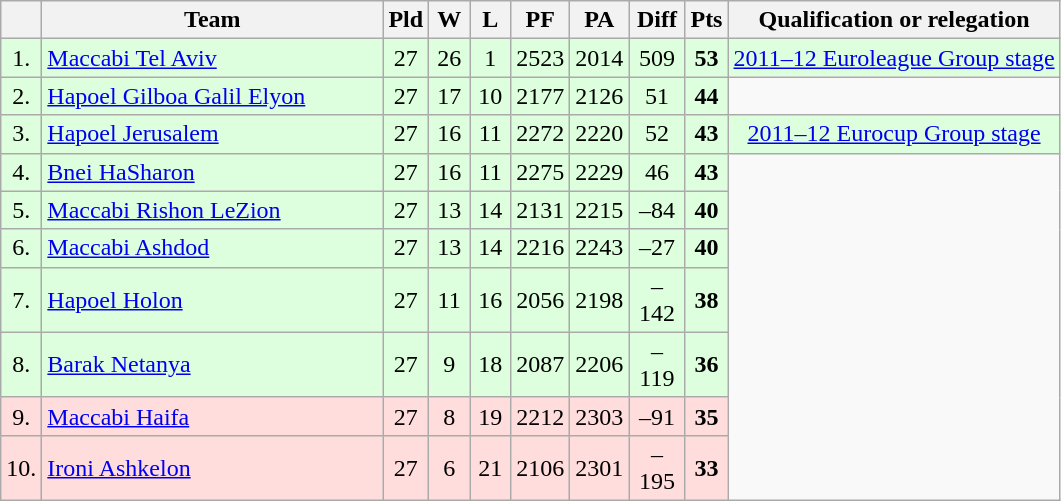<table class="wikitable sortable" style="text-align:center">
<tr>
<th width=15></th>
<th width=220>Team</th>
<th width=20>Pld</th>
<th width=20>W</th>
<th width=20>L</th>
<th width=20>PF</th>
<th width=20>PA</th>
<th width=30>Diff</th>
<th width=20>Pts</th>
<th>Qualification or relegation</th>
</tr>
<tr style="background:#dfd;">
<td>1.</td>
<td align=left><a href='#'>Maccabi Tel Aviv</a></td>
<td>27</td>
<td>26</td>
<td>1</td>
<td>2523</td>
<td>2014</td>
<td>509</td>
<td><strong>53</strong></td>
<td><a href='#'>2011–12 Euroleague Group stage</a></td>
</tr>
<tr style="background:#dfd;">
<td>2.</td>
<td align=left><a href='#'>Hapoel Gilboa Galil Elyon</a></td>
<td>27</td>
<td>17</td>
<td>10</td>
<td>2177</td>
<td>2126</td>
<td>51</td>
<td><strong>44</strong></td>
</tr>
<tr style="background:#dfd;">
<td>3.</td>
<td align=left><a href='#'>Hapoel Jerusalem</a></td>
<td>27</td>
<td>16</td>
<td>11</td>
<td>2272</td>
<td>2220</td>
<td>52</td>
<td><strong>43</strong></td>
<td><a href='#'>2011–12 Eurocup Group stage</a></td>
</tr>
<tr style="background:#dfd;">
<td>4.</td>
<td align=left><a href='#'>Bnei HaSharon</a></td>
<td>27</td>
<td>16</td>
<td>11</td>
<td>2275</td>
<td>2229</td>
<td>46</td>
<td><strong>43</strong></td>
</tr>
<tr style="background:#dfd;">
<td>5.</td>
<td align=left><a href='#'>Maccabi Rishon LeZion</a></td>
<td>27</td>
<td>13</td>
<td>14</td>
<td>2131</td>
<td>2215</td>
<td>–84</td>
<td><strong>40</strong></td>
</tr>
<tr style="background:#dfd;">
<td>6.</td>
<td align=left><a href='#'>Maccabi Ashdod</a></td>
<td>27</td>
<td>13</td>
<td>14</td>
<td>2216</td>
<td>2243</td>
<td>–27</td>
<td><strong>40</strong></td>
</tr>
<tr style="background:#dfd;">
<td>7.</td>
<td align=left><a href='#'>Hapoel Holon</a></td>
<td>27</td>
<td>11</td>
<td>16</td>
<td>2056</td>
<td>2198</td>
<td>–142</td>
<td><strong>38</strong></td>
</tr>
<tr style="background:#dfd;">
<td>8.</td>
<td align=left><a href='#'>Barak Netanya</a></td>
<td>27</td>
<td>9</td>
<td>18</td>
<td>2087</td>
<td>2206</td>
<td>–119</td>
<td><strong>36</strong></td>
</tr>
<tr style="background:#fdd;">
<td>9.</td>
<td align=left><a href='#'>Maccabi Haifa</a></td>
<td>27</td>
<td>8</td>
<td>19</td>
<td>2212</td>
<td>2303</td>
<td>–91</td>
<td><strong>35</strong></td>
</tr>
<tr style="background:#fdd;">
<td>10.</td>
<td align=left><a href='#'>Ironi Ashkelon</a></td>
<td>27</td>
<td>6</td>
<td>21</td>
<td>2106</td>
<td>2301</td>
<td>–195</td>
<td><strong>33</strong></td>
</tr>
</table>
